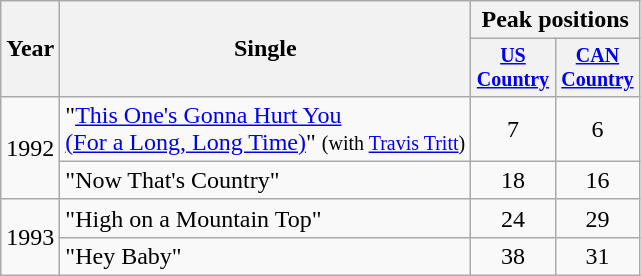<table class="wikitable" style="text-align:center;">
<tr>
<th rowspan="2">Year</th>
<th rowspan="2">Single</th>
<th colspan="2">Peak positions</th>
</tr>
<tr style="font-size:smaller;">
<th width="50"><a href='#'>US Country</a></th>
<th width="50"><a href='#'>CAN Country</a></th>
</tr>
<tr>
<td rowspan="2">1992</td>
<td align="left">"<a href='#'>This One's Gonna Hurt You<br>(For a Long, Long Time)</a>" <small>(with <a href='#'>Travis Tritt</a>)</small></td>
<td>7</td>
<td>6</td>
</tr>
<tr>
<td align="left">"Now That's Country"</td>
<td>18</td>
<td>16</td>
</tr>
<tr>
<td rowspan="2">1993</td>
<td align="left">"High on a Mountain Top"</td>
<td>24</td>
<td>29</td>
</tr>
<tr>
<td align="left">"Hey Baby"</td>
<td>38</td>
<td>31</td>
</tr>
</table>
